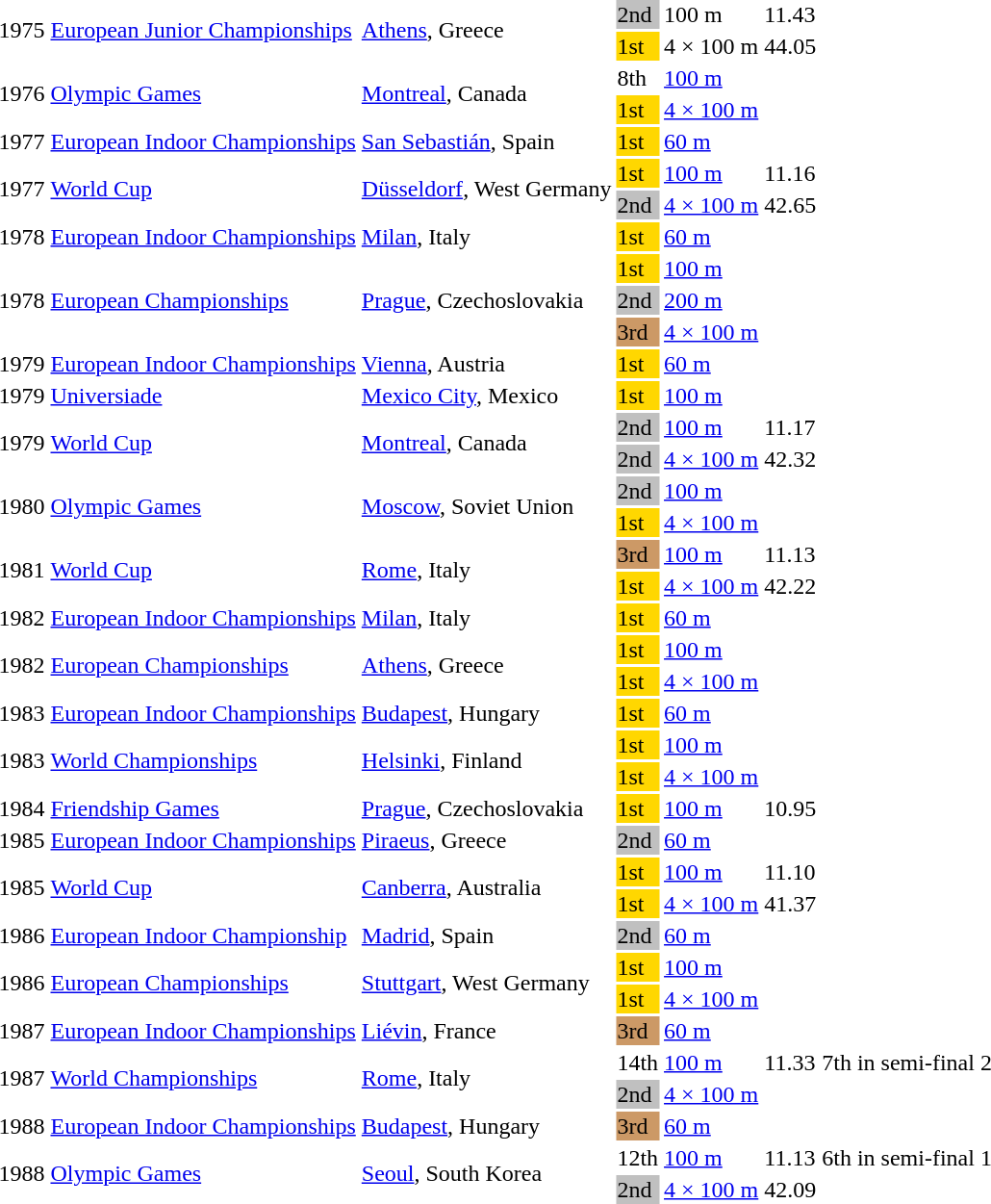<table>
<tr>
<td rowspan=2>1975</td>
<td rowspan=2><a href='#'>European Junior Championships</a></td>
<td rowspan=2><a href='#'>Athens</a>, Greece</td>
<td bgcolor=silver>2nd</td>
<td>100 m</td>
<td>11.43</td>
</tr>
<tr>
<td bgcolor=gold>1st</td>
<td>4 × 100 m</td>
<td>44.05</td>
</tr>
<tr>
<td rowspan=2>1976</td>
<td rowspan=2><a href='#'>Olympic Games</a></td>
<td rowspan=2><a href='#'>Montreal</a>, Canada</td>
<td>8th</td>
<td><a href='#'>100 m</a></td>
<td></td>
</tr>
<tr>
<td bgcolor=gold>1st</td>
<td><a href='#'>4 × 100 m</a></td>
<td></td>
</tr>
<tr>
<td>1977</td>
<td><a href='#'>European Indoor Championships</a></td>
<td><a href='#'>San Sebastián</a>, Spain</td>
<td bgcolor=gold>1st</td>
<td><a href='#'>60 m</a></td>
<td></td>
</tr>
<tr>
<td rowspan=2>1977</td>
<td rowspan=2><a href='#'>World Cup</a></td>
<td rowspan=2><a href='#'>Düsseldorf</a>, West Germany</td>
<td bgcolor=gold>1st</td>
<td><a href='#'>100 m</a></td>
<td>11.16</td>
<td></td>
</tr>
<tr>
<td bgcolor=silver>2nd</td>
<td><a href='#'>4 × 100 m</a></td>
<td>42.65</td>
</tr>
<tr>
<td>1978</td>
<td><a href='#'>European Indoor Championships</a></td>
<td><a href='#'>Milan</a>, Italy</td>
<td bgcolor=gold>1st</td>
<td><a href='#'>60 m</a></td>
<td></td>
</tr>
<tr>
<td rowspan=3>1978</td>
<td rowspan=3><a href='#'>European Championships</a></td>
<td rowspan=3><a href='#'>Prague</a>, Czechoslovakia</td>
<td bgcolor=gold>1st</td>
<td><a href='#'>100 m</a></td>
<td></td>
</tr>
<tr>
<td bgcolor=silver>2nd</td>
<td><a href='#'>200 m</a></td>
<td></td>
</tr>
<tr>
<td bgcolor=cc9966>3rd</td>
<td><a href='#'>4 × 100 m</a></td>
<td></td>
</tr>
<tr>
<td>1979</td>
<td><a href='#'>European Indoor Championships</a></td>
<td><a href='#'>Vienna</a>, Austria</td>
<td bgcolor=gold>1st</td>
<td><a href='#'>60 m</a></td>
<td></td>
</tr>
<tr>
<td>1979</td>
<td><a href='#'>Universiade</a></td>
<td><a href='#'>Mexico City</a>, Mexico</td>
<td bgcolor=gold>1st</td>
<td><a href='#'>100 m</a></td>
<td></td>
</tr>
<tr>
<td rowspan=2>1979</td>
<td rowspan=2><a href='#'>World Cup</a></td>
<td rowspan=2><a href='#'>Montreal</a>, Canada</td>
<td bgcolor=silver>2nd</td>
<td><a href='#'>100 m</a></td>
<td>11.17</td>
</tr>
<tr>
<td bgcolor=silver>2nd</td>
<td><a href='#'>4 × 100 m</a></td>
<td>42.32</td>
</tr>
<tr>
<td rowspan=2>1980</td>
<td rowspan=2><a href='#'>Olympic Games</a></td>
<td rowspan=2><a href='#'>Moscow</a>, Soviet Union</td>
<td bgcolor=silver>2nd</td>
<td><a href='#'>100 m</a></td>
<td></td>
</tr>
<tr>
<td bgcolor=gold>1st</td>
<td><a href='#'>4 × 100 m</a></td>
<td></td>
</tr>
<tr>
<td rowspan=2>1981</td>
<td rowspan=2><a href='#'>World Cup</a></td>
<td rowspan=2><a href='#'>Rome</a>, Italy</td>
<td bgcolor=cc9966>3rd</td>
<td><a href='#'>100 m</a></td>
<td>11.13</td>
</tr>
<tr>
<td bgcolor=gold>1st</td>
<td><a href='#'>4 × 100 m</a></td>
<td>42.22</td>
</tr>
<tr>
<td>1982</td>
<td><a href='#'>European Indoor Championships</a></td>
<td><a href='#'>Milan</a>, Italy</td>
<td bgcolor=gold>1st</td>
<td><a href='#'>60 m</a></td>
<td></td>
</tr>
<tr>
<td rowspan=2>1982</td>
<td rowspan=2><a href='#'>European Championships</a></td>
<td rowspan=2><a href='#'>Athens</a>, Greece</td>
<td bgcolor=gold>1st</td>
<td><a href='#'>100 m</a></td>
<td></td>
</tr>
<tr>
<td bgcolor=gold>1st</td>
<td><a href='#'>4 × 100 m</a></td>
<td></td>
</tr>
<tr>
<td>1983</td>
<td><a href='#'>European Indoor Championships</a></td>
<td><a href='#'>Budapest</a>, Hungary</td>
<td bgcolor=gold>1st</td>
<td><a href='#'>60 m</a></td>
<td></td>
</tr>
<tr>
<td rowspan=2>1983</td>
<td rowspan=2><a href='#'>World Championships</a></td>
<td rowspan=2><a href='#'>Helsinki</a>, Finland</td>
<td bgcolor=gold>1st</td>
<td><a href='#'>100 m</a></td>
<td></td>
</tr>
<tr>
<td bgcolor=gold>1st</td>
<td><a href='#'>4 × 100 m</a></td>
<td></td>
</tr>
<tr>
<td>1984</td>
<td><a href='#'>Friendship Games</a></td>
<td><a href='#'>Prague</a>, Czechoslovakia</td>
<td bgcolor=gold>1st</td>
<td><a href='#'>100 m</a></td>
<td>10.95</td>
</tr>
<tr>
<td>1985</td>
<td><a href='#'>European Indoor Championships</a></td>
<td><a href='#'>Piraeus</a>, Greece</td>
<td bgcolor=silver>2nd</td>
<td><a href='#'>60 m</a></td>
<td></td>
</tr>
<tr>
<td rowspan=2>1985</td>
<td rowspan=2><a href='#'>World Cup</a></td>
<td rowspan=2><a href='#'>Canberra</a>, Australia</td>
<td bgcolor=gold>1st</td>
<td><a href='#'>100 m</a></td>
<td>11.10</td>
</tr>
<tr>
<td bgcolor=gold>1st</td>
<td><a href='#'>4 × 100 m</a></td>
<td>41.37</td>
</tr>
<tr>
<td>1986</td>
<td><a href='#'>European Indoor Championship</a></td>
<td><a href='#'>Madrid</a>, Spain</td>
<td bgcolor=silver>2nd</td>
<td><a href='#'>60 m</a></td>
<td></td>
</tr>
<tr>
<td rowspan=2>1986</td>
<td rowspan=2><a href='#'>European Championships</a></td>
<td rowspan=2><a href='#'>Stuttgart</a>, West Germany</td>
<td bgcolor=gold>1st</td>
<td><a href='#'>100 m</a></td>
<td></td>
</tr>
<tr>
<td bgcolor=gold>1st</td>
<td><a href='#'>4 × 100 m</a></td>
<td></td>
</tr>
<tr>
<td>1987</td>
<td><a href='#'>European Indoor Championships</a></td>
<td><a href='#'>Liévin</a>, France</td>
<td bgcolor=cc9966>3rd</td>
<td><a href='#'>60 m</a></td>
<td></td>
</tr>
<tr>
<td rowspan=2>1987</td>
<td rowspan=2><a href='#'>World Championships</a></td>
<td rowspan=2><a href='#'>Rome</a>, Italy</td>
<td>14th</td>
<td><a href='#'>100 m</a></td>
<td>11.33</td>
<td>7th in semi-final 2</td>
</tr>
<tr>
<td bgcolor=silver>2nd</td>
<td><a href='#'>4 × 100 m</a></td>
<td></td>
<td></td>
</tr>
<tr>
<td>1988</td>
<td><a href='#'>European Indoor Championships</a></td>
<td><a href='#'>Budapest</a>, Hungary</td>
<td bgcolor=cc9966>3rd</td>
<td><a href='#'>60 m</a></td>
<td></td>
</tr>
<tr>
<td rowspan=2>1988</td>
<td rowspan=2><a href='#'>Olympic Games</a></td>
<td rowspan=2><a href='#'>Seoul</a>, South Korea</td>
<td>12th</td>
<td><a href='#'>100 m</a></td>
<td>11.13</td>
<td>6th in semi-final 1</td>
</tr>
<tr>
<td bgcolor=silver>2nd</td>
<td><a href='#'>4 × 100 m</a></td>
<td>42.09</td>
<td></td>
</tr>
<tr>
</tr>
</table>
